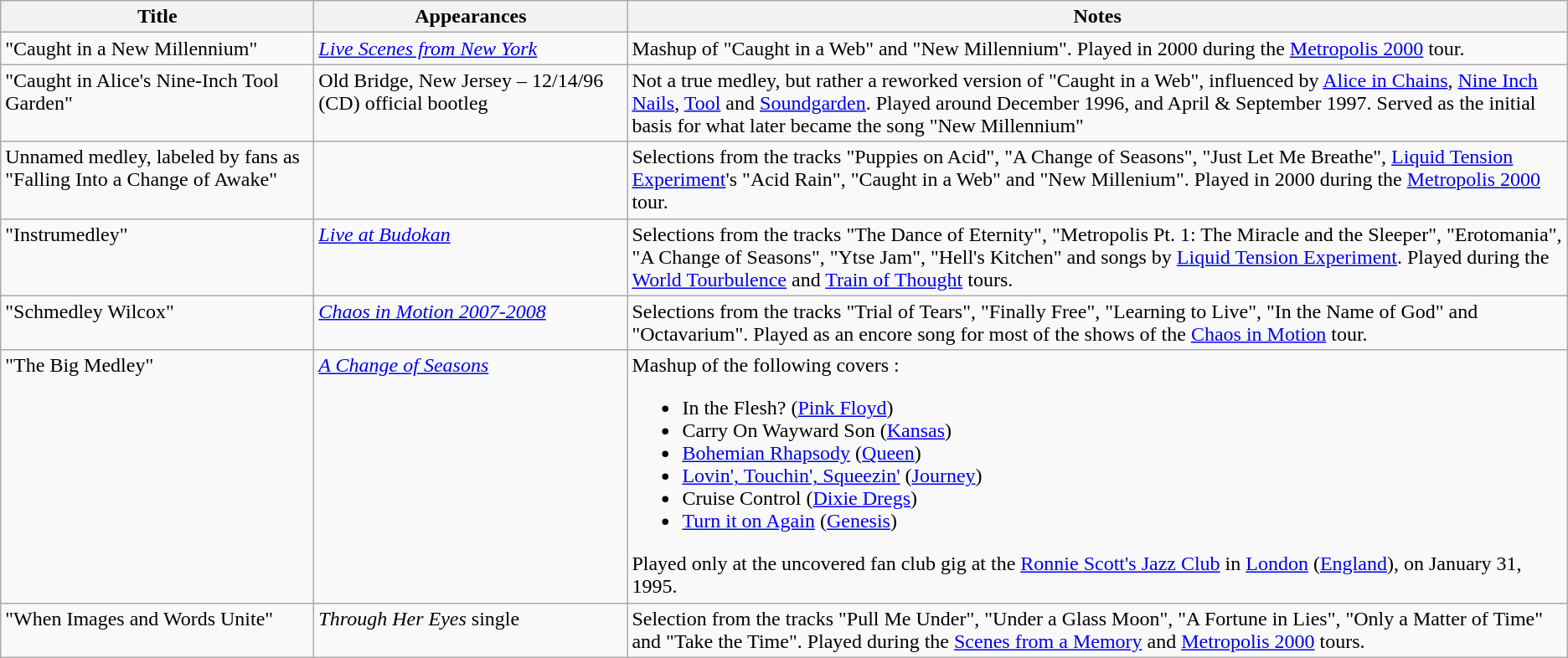<table class="wikitable sortable">
<tr>
<th width="20%">Title</th>
<th width="20%">Appearances</th>
<th>Notes</th>
</tr>
<tr valign="top">
<td><span></span>"Caught in a New Millennium"</td>
<td><em><a href='#'>Live Scenes from New York</a></em></td>
<td>Mashup of "Caught in a Web" and "New Millennium". Played in 2000 during the <a href='#'>Metropolis 2000</a> tour.</td>
</tr>
<tr valign="top">
<td><span></span>"Caught in Alice's Nine-Inch Tool Garden"</td>
<td>Old Bridge, New Jersey – 12/14/96 (CD) official bootleg</td>
<td>Not a true medley, but rather a reworked version of "Caught in a Web", influenced by <a href='#'>Alice in Chains</a>, <a href='#'>Nine Inch Nails</a>, <a href='#'>Tool</a> and <a href='#'>Soundgarden</a>. Played around December 1996, and April & September 1997. Served as the initial basis for what later became the song "New Millennium"</td>
</tr>
<tr valign="top">
<td><span></span>Unnamed medley, labeled by fans as "Falling Into a Change of Awake"</td>
<td></td>
<td>Selections from the tracks "Puppies on Acid", "A Change of Seasons", "Just Let Me Breathe", <a href='#'>Liquid Tension Experiment</a>'s "Acid Rain", "Caught in a Web" and "New Millenium". Played in 2000 during the <a href='#'>Metropolis 2000</a> tour.</td>
</tr>
<tr valign="top">
<td><span></span>"Instrumedley"</td>
<td><em><a href='#'>Live at Budokan</a></em></td>
<td>Selections from the tracks "The Dance of Eternity", "Metropolis Pt. 1: The Miracle and the Sleeper", "Erotomania", "A Change of Seasons", "Ytse Jam", "Hell's Kitchen" and songs by <a href='#'>Liquid Tension Experiment</a>. Played during the <a href='#'>World Tourbulence</a> and <a href='#'>Train of Thought</a> tours.</td>
</tr>
<tr valign="top">
<td><span></span>"Schmedley Wilcox"</td>
<td><em><a href='#'>Chaos in Motion 2007-2008</a></em></td>
<td>Selections from the tracks "Trial of Tears", "Finally Free", "Learning to Live", "In the Name of God" and "Octavarium". Played as an encore song for most of the shows of the <a href='#'>Chaos in Motion</a> tour.</td>
</tr>
<tr valign="top">
<td><span></span>"The Big Medley"</td>
<td><em><a href='#'>A Change of Seasons</a></em></td>
<td>Mashup of the following covers :<br><ul><li>In the Flesh? (<a href='#'>Pink Floyd</a>)</li><li>Carry On Wayward Son (<a href='#'>Kansas</a>)</li><li><a href='#'>Bohemian Rhapsody</a> (<a href='#'>Queen</a>)</li><li><a href='#'>Lovin', Touchin', Squeezin'</a> (<a href='#'>Journey</a>)</li><li>Cruise Control (<a href='#'>Dixie Dregs</a>)</li><li><a href='#'>Turn it on Again</a> (<a href='#'>Genesis</a>)</li></ul>Played only at the uncovered fan club gig at the <a href='#'>Ronnie Scott's Jazz Club</a> in <a href='#'>London</a> (<a href='#'>England</a>), on January 31, 1995.</td>
</tr>
<tr valign="top">
<td><span></span>"When Images and Words Unite"</td>
<td><em>Through Her Eyes</em> single</td>
<td>Selection from the tracks "Pull Me Under", "Under a Glass Moon", "A Fortune in Lies", "Only a Matter of Time" and "Take the Time". Played during the <a href='#'>Scenes from a Memory</a> and <a href='#'>Metropolis 2000</a> tours.</td>
</tr>
</table>
